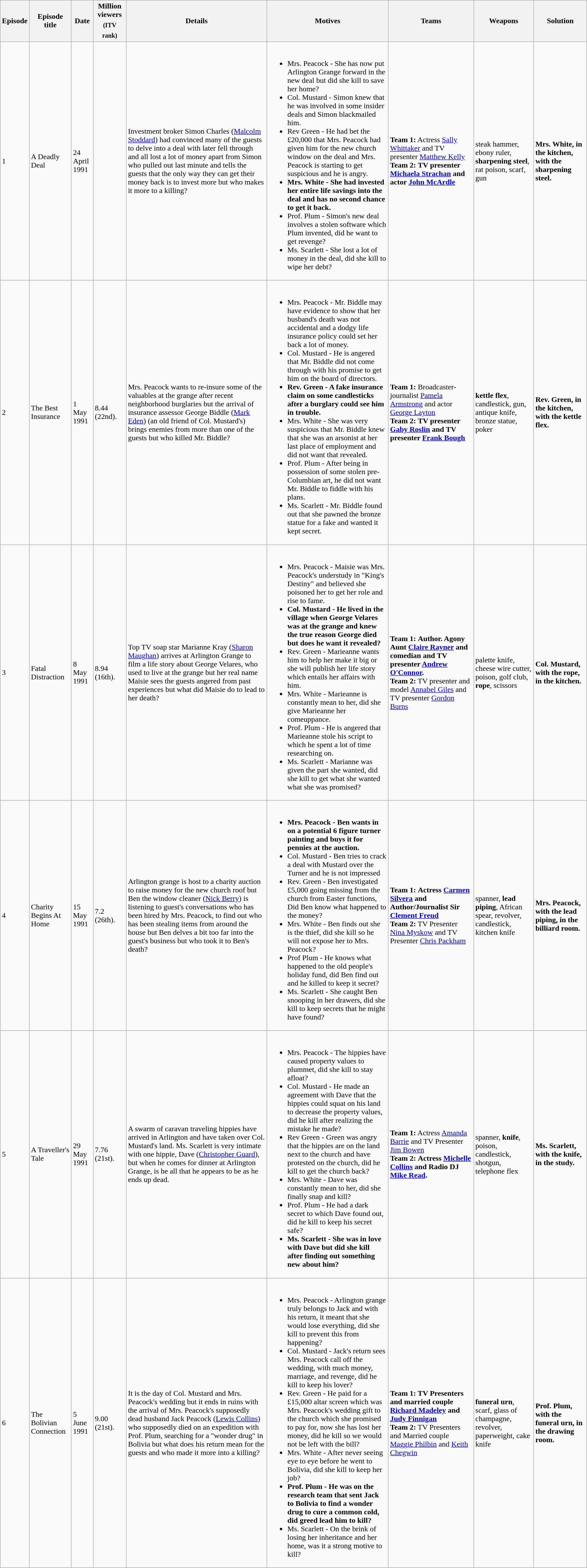<table class="wikitable">
<tr>
<th>Episode</th>
<th>Episode title</th>
<th>Date</th>
<th>Million viewers <sub>(ITV rank)</sub></th>
<th>Details</th>
<th>Motives</th>
<th>Teams</th>
<th>Weapons</th>
<th>Solution</th>
</tr>
<tr>
<td>1</td>
<td>A Deadly Deal</td>
<td>24 April 1991</td>
<td></td>
<td>Investment broker Simon Charles (<a href='#'>Malcolm Stoddard</a>) had convinced many of the guests to delve into a deal with later fell through and all lost a lot of money apart from Simon who pulled out last minute and tells the guests that the only way they can get their money back is to invest more but who makes it more to a killing?</td>
<td><br><ul><li>Mrs. Peacock - She has now put Arlington Grange forward in the new deal but did she kill to save her home?</li><li>Col. Mustard - Simon knew that he was involved in some insider deals and Simon blackmailed him.</li><li>Rev Green - He had bet the £20,000 that Mrs. Peacock had given him for the new church window on the deal and Mrs. Peacock is starting to get suspicious and he is angry.</li><li><strong>Mrs. White - She had invested her entire life savings into the deal and has no second chance to get it back.</strong></li><li>Prof. Plum - Simon's new deal involves a stolen software which Plum invented, did he want to get revenge?</li><li>Ms. Scarlett - She lost a lot of money in the deal, did she kill to wipe her debt?</li></ul></td>
<td><strong>Team 1:</strong> Actress <a href='#'>Sally Whittaker</a> and TV presenter <a href='#'>Matthew Kelly</a><br><strong>Team 2:</strong> <strong>TV presenter <a href='#'>Michaela Strachan</a> and actor <a href='#'>John McArdle</a></strong></td>
<td>steak hammer, ebony ruler, <strong>sharpening steel</strong>, rat poison, scarf, gun</td>
<td><strong>Mrs. White, in the kitchen, with the sharpening steel.</strong></td>
</tr>
<tr>
<td>2</td>
<td>The Best Insurance</td>
<td>1 May 1991</td>
<td>8.44 (22nd).</td>
<td>Mrs. Peacock wants to re-insure some of the valuables at the grange after recent neighborhood burglaries but the arrival of insurance assessor George Biddle (<a href='#'>Mark Eden</a>) (an old friend of Col. Mustard's) brings enemies from more than one of the guests but who killed Mr. Biddle?</td>
<td><br><ul><li>Mrs. Peacock - Mr. Biddle may have evidence to show that her husband's death was not accidental and a dodgy life insurance policy could set her back a lot of money.</li><li>Col. Mustard - He is angered that Mr. Biddle did not come through with his promise to get him on the board of directors.</li><li><strong>Rev. Green - A fake insurance claim on some candlesticks after a burglary could see him in trouble.</strong></li><li>Mrs. White - She was very suspicious that Mr. Biddle knew that she was an arsonist at her last place of employment and did not want that revealed.</li><li>Prof. Plum - After being in possession of some stolen pre-Columbian art, he did not want Mr. Biddle to fiddle with his plans.</li><li>Ms. Scarlett - Mr. Biddle found out that she pawned the bronze statue for a fake and wanted it kept secret.</li></ul></td>
<td><strong>Team 1:</strong> Broadcaster-journalist <a href='#'>Pamela Armstrong</a> and actor <a href='#'>George Layton</a><br><strong>Team 2:</strong> <strong>TV presenter <a href='#'>Gaby Roslin</a> and TV presenter <a href='#'>Frank Bough</a></strong></td>
<td><strong>kettle flex</strong>, candlestick,  gun, antique knife, bronze statue, poker</td>
<td><strong>Rev. Green, in the kitchen, with the kettle flex.</strong></td>
</tr>
<tr>
<td>3</td>
<td>Fatal Distraction</td>
<td>8 May 1991</td>
<td>8.94 (16th).</td>
<td>Top TV soap star Marianne Kray (<a href='#'>Sharon Maughan</a>) arrives at Arlington Grange to film a life story about George Velares, who used to live at the grange but her real name Maisie sees the guests angered from past experiences but what did Maisie do to lead to her death?</td>
<td><br><ul><li>Mrs. Peacock - Maisie was Mrs. Peacock's understudy in "King's Destiny" and believed she poisoned her to get her role and rise to fame.</li><li><strong>Col. Mustard - He lived in the village when George Velares was at the grange and knew the true reason George died but does he want it revealed?</strong></li><li>Rev. Green - Marieanne wants him to help her make it big or she will publish her life story which entails her affairs with him.</li><li>Mrs. White - Marieanne is constantly mean to her, did she give Marieanne her comeuppance.</li><li>Prof. Plum - He is angered that Marieanne stole his script to which he spent a lot of time researching on.</li><li>Ms. Scarlett - Marianne was given the part she wanted, did she kill to get what she wanted what she was promised?</li></ul></td>
<td><strong>Team 1:</strong> <strong>Author. Agony Aunt <a href='#'>Claire Rayner</a> and comedian and TV presenter <a href='#'>Andrew O'Connor</a>.</strong> <br><strong>Team 2:</strong> TV presenter and model <a href='#'>Annabel Giles</a> and TV presenter <a href='#'>Gordon Burns</a></td>
<td>palette knife, cheese wire cutter, poison, golf club, <strong>rope</strong>, scissors</td>
<td><strong>Col. Mustard, with the rope, in the kitchen.</strong></td>
</tr>
<tr>
<td>4</td>
<td>Charity Begins At Home</td>
<td>15 May 1991</td>
<td>7.2 (26th).</td>
<td>Arlington grange is host to a charity auction to raise money for the new church roof but Ben the window cleaner (<a href='#'>Nick Berry</a>) is listening to guest's conversations who has been hired by Mrs. Peacock, to find out who has been stealing items from around the house but Ben delves a bit too far into the guest's business but who took it to Ben's death?</td>
<td><br><ul><li><strong>Mrs. Peacock - Ben wants in on a potential 6 figure turner painting and buys it for pennies at the auction.</strong></li><li>Col. Mustard - Ben tries to crack a deal with Mustard over the Turner and he is not impressed</li><li>Rev. Green - Ben investigated £5,000 going missing from the church from Easter functions, Did Ben know what happened to the money?</li><li>Mrs. White - Ben finds out she is the thief, did she kill so he will not expose her to Mrs. Peacock?</li><li>Prof Plum - He knows what happened to the old people's holiday fund, did Ben find out and he killed to keep it secret?</li><li>Ms. Scarlett - She caught Ben snooping in her drawers, did she kill to keep secrets that he might have found?</li></ul></td>
<td><strong>Team 1:</strong> <strong>Actress <a href='#'>Carmen Silvera</a> and Author/Journalist Sir <a href='#'>Clement Freud</a></strong> <br><strong>Team 2:</strong> TV Presenter <a href='#'>Nina Myskow</a> and TV Presenter <a href='#'>Chris Packham</a></td>
<td>spanner, <strong>lead piping</strong>, African spear, revolver, candlestick, kitchen knife</td>
<td><strong>Mrs. Peacock, with the lead piping, in the billiard room.</strong></td>
</tr>
<tr>
<td>5</td>
<td>A Traveller's Tale</td>
<td>29 May 1991</td>
<td>7.76 (21st).</td>
<td>A swarm of caravan traveling hippies have arrived in Arlington and have taken over Col. Mustard's land. Ms. Scarlett is very intimate with one hippie, Dave (<a href='#'>Christopher Guard</a>), but when he comes for dinner at Arlington Grange, is he all that he appears to be as he ends up dead.</td>
<td><br><ul><li>Mrs. Peacock - The hippies have caused property values to plummet, did she kill to stay afloat?</li><li>Col. Mustard - He made an agreement with Dave that the hippies could squat on his land to decrease the property values, did he kill after realizing the mistake he made?</li><li>Rev Green - Green was angry that the hippies are on the land next to the church and have protested on the church, did he kill to get the church back?</li><li>Mrs. White - Dave was constantly mean to her, did she finally snap and kill?</li><li>Prof. Plum - He had a dark secret to which Dave found out, did he kill to keep his secret safe?</li><li><strong>Ms. Scarlett - She was in love with Dave but did she kill after finding out something new about him?</strong></li></ul></td>
<td><strong>Team 1:</strong> Actress <a href='#'>Amanda Barrie</a> and TV Presenter <a href='#'>Jim Bowen</a> <br><strong>Team 2:</strong> <strong>Actress <a href='#'>Michelle Collins</a> and Radio DJ <a href='#'>Mike Read</a>.</strong></td>
<td>spanner, <strong>knife</strong>, poison, candlestick, shotgun, telephone flex</td>
<td><strong>Ms. Scarlett, with the knife, in the study.</strong></td>
</tr>
<tr>
<td>6</td>
<td>The Bolivian Connection</td>
<td>5 June 1991</td>
<td>9.00 (21st).</td>
<td>It is the day of Col. Mustard and Mrs. Peacock's wedding but it ends in ruins with the arrival of Mrs. Peacock's supposedly dead husband Jack Peacock (<a href='#'>Lewis Collins</a>) who supposedly died on an expedition with Prof. Plum, searching for a "wonder drug" in Bolivia but what does his return mean for the guests and who made it more into a killing?</td>
<td><br><ul><li>Mrs. Peacock - Arlington grange truly belongs to Jack and with his return, it meant that she would lose everything, did she kill to prevent this from happening?</li><li>Col. Mustard - Jack's return sees Mrs. Peacock call off the wedding, with much money, marriage, and revenge, did he kill to keep his lover?</li><li>Rev. Green - He paid for a £15,000 altar screen which was Mrs. Peacock's wedding gift to the church which she promised to pay for, now she has lost her money, did he kill so we would not be left with the bill?</li><li>Mrs. White - After never seeing eye to eye before he went to Bolivia, did she kill to keep her job?</li><li><strong>Prof. Plum - He was on the research team that sent Jack to Bolivia to find a wonder drug to cure a common cold, did greed lead him to kill?</strong></li><li>Ms. Scarlett - On the brink of losing her inheritance and her home, was it a strong motive to kill?</li></ul></td>
<td><strong>Team 1: TV Presenters and married couple <a href='#'>Richard Madeley</a> and <a href='#'>Judy Finnigan</a></strong> <br> <strong>Team 2:</strong> TV Presenters and Married couple <a href='#'>Maggie Philbin</a> and <a href='#'>Keith Chegwin</a></td>
<td><strong>funeral urn</strong>, scarf, glass of champagne, revolver, paperweight, cake knife</td>
<td><strong>Prof. Plum, with the funeral urn, in the drawing room.</strong></td>
</tr>
</table>
